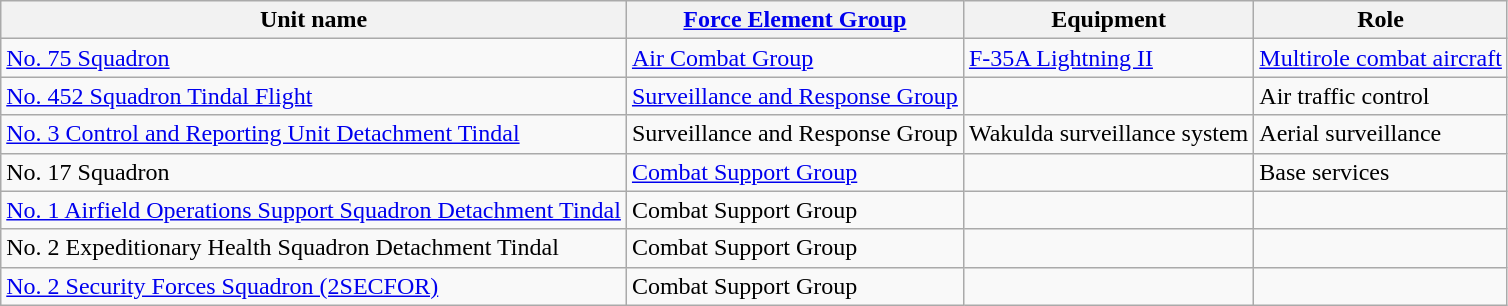<table class="wikitable">
<tr>
<th>Unit name</th>
<th><a href='#'>Force Element Group</a></th>
<th>Equipment</th>
<th>Role</th>
</tr>
<tr>
<td><a href='#'>No. 75 Squadron</a></td>
<td><a href='#'>Air Combat Group</a></td>
<td><a href='#'>F-35A Lightning II</a></td>
<td><a href='#'>Multirole combat aircraft</a></td>
</tr>
<tr>
<td><a href='#'>No. 452 Squadron Tindal Flight</a></td>
<td><a href='#'>Surveillance and Response Group</a></td>
<td></td>
<td>Air traffic control</td>
</tr>
<tr>
<td><a href='#'>No. 3 Control and Reporting Unit Detachment Tindal</a></td>
<td>Surveillance and Response Group</td>
<td>Wakulda surveillance system</td>
<td>Aerial surveillance </td>
</tr>
<tr>
<td>No. 17 Squadron</td>
<td><a href='#'>Combat Support Group</a></td>
<td></td>
<td>Base services</td>
</tr>
<tr>
<td><a href='#'>No. 1 Airfield Operations Support Squadron Detachment Tindal</a></td>
<td>Combat Support Group</td>
<td></td>
<td></td>
</tr>
<tr>
<td>No. 2 Expeditionary Health Squadron Detachment Tindal</td>
<td>Combat Support Group</td>
<td></td>
<td></td>
</tr>
<tr>
<td><a href='#'>No. 2 Security Forces Squadron (2SECFOR)</a></td>
<td>Combat Support Group</td>
<td></td>
<td></td>
</tr>
</table>
